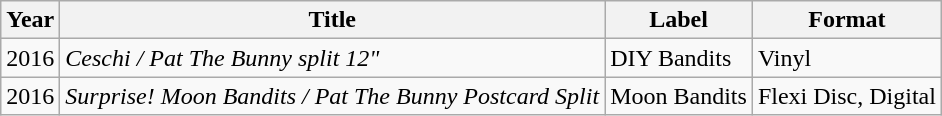<table class="wikitable">
<tr>
<th>Year</th>
<th>Title</th>
<th>Label</th>
<th>Format</th>
</tr>
<tr>
<td>2016</td>
<td><em>Ceschi / Pat The Bunny split 12"</em></td>
<td>DIY Bandits</td>
<td>Vinyl</td>
</tr>
<tr>
<td>2016</td>
<td><em>Surprise! Moon Bandits / Pat The Bunny Postcard Split</em></td>
<td>Moon Bandits</td>
<td>Flexi Disc, Digital</td>
</tr>
</table>
